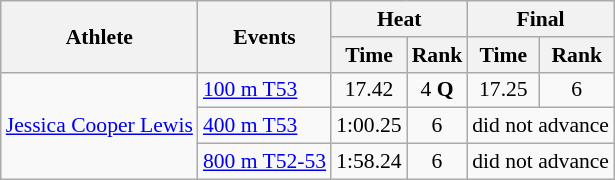<table class=wikitable style="font-size:90%">
<tr>
<th rowspan="2">Athlete</th>
<th rowspan="2">Events</th>
<th colspan="2">Heat</th>
<th colspan="2">Final</th>
</tr>
<tr>
<th>Time</th>
<th>Rank</th>
<th>Time</th>
<th>Rank</th>
</tr>
<tr align=center>
<td align=left rowspan=3><a href='#'>Jessica Cooper Lewis</a></td>
<td align=left><a href='#'>100 m T53</a></td>
<td>17.42</td>
<td>4 <strong>Q</strong></td>
<td>17.25</td>
<td>6</td>
</tr>
<tr align=center>
<td align=left><a href='#'>400 m T53</a></td>
<td>1:00.25</td>
<td>6</td>
<td colspan=2>did not advance</td>
</tr>
<tr align=center>
<td align=left><a href='#'>800 m T52-53</a></td>
<td>1:58.24</td>
<td>6</td>
<td colspan=2>did not advance</td>
</tr>
</table>
